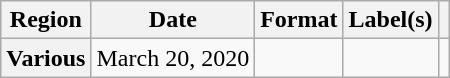<table class="wikitable plainrowheaders">
<tr>
<th scope="col">Region</th>
<th scope="col">Date</th>
<th scope="col">Format</th>
<th scope="col">Label(s)</th>
<th scope="col"></th>
</tr>
<tr>
<th scope="row">Various</th>
<td>March 20, 2020</td>
<td></td>
<td></td>
<td></td>
</tr>
</table>
